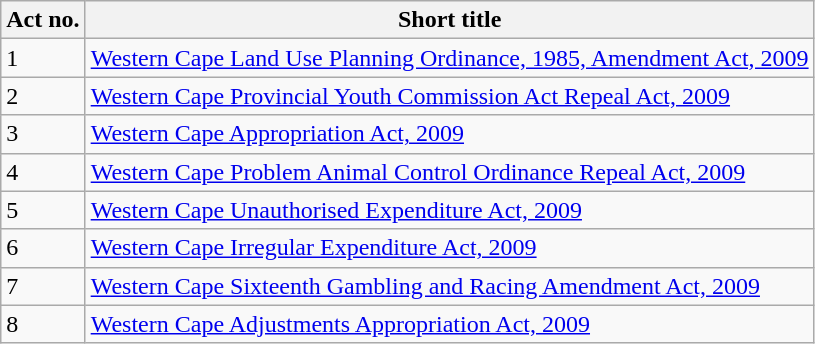<table class="wikitable">
<tr>
<th>Act no.</th>
<th>Short title</th>
</tr>
<tr>
<td>1</td>
<td><a href='#'>Western Cape Land Use Planning Ordinance, 1985, Amendment Act, 2009</a></td>
</tr>
<tr>
<td>2</td>
<td><a href='#'>Western Cape Provincial Youth Commission Act Repeal Act, 2009</a></td>
</tr>
<tr>
<td>3</td>
<td><a href='#'>Western Cape Appropriation Act, 2009</a></td>
</tr>
<tr>
<td>4</td>
<td><a href='#'>Western Cape Problem Animal Control Ordinance Repeal Act, 2009</a></td>
</tr>
<tr>
<td>5</td>
<td><a href='#'>Western Cape Unauthorised Expenditure Act, 2009</a></td>
</tr>
<tr>
<td>6</td>
<td><a href='#'>Western Cape Irregular Expenditure Act, 2009</a></td>
</tr>
<tr>
<td>7</td>
<td><a href='#'>Western Cape Sixteenth Gambling and Racing Amendment Act, 2009</a></td>
</tr>
<tr>
<td>8</td>
<td><a href='#'>Western Cape Adjustments Appropriation Act, 2009</a></td>
</tr>
</table>
